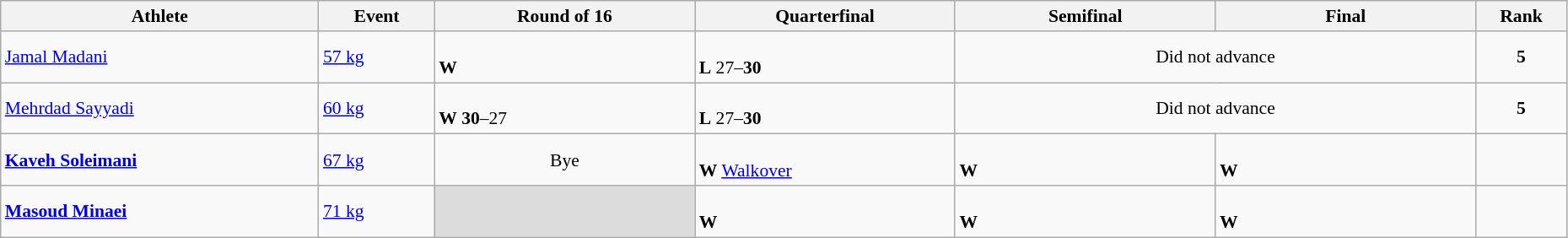<table class="wikitable" width="98%" style="text-align:left; font-size:90%">
<tr>
<th width="11%">Athlete</th>
<th width="4%">Event</th>
<th width="9%">Round of 16</th>
<th width="9%">Quarterfinal</th>
<th width="9%">Semifinal</th>
<th width="9%">Final</th>
<th width="3%">Rank</th>
</tr>
<tr>
<td><a href='#'>Jamal Madani</a></td>
<td><a href='#'>57 kg</a></td>
<td><br><strong>W</strong> </td>
<td><br><strong>L</strong> 27–<strong>30</strong></td>
<td colspan=2 align=center>Did not advance</td>
<td align=center><strong>5</strong></td>
</tr>
<tr>
<td><a href='#'>Mehrdad Sayyadi</a></td>
<td><a href='#'>60 kg</a></td>
<td><br><strong>W</strong> <strong>30</strong>–27</td>
<td><br><strong>L</strong> 27–<strong>30</strong></td>
<td colspan=2 align=center>Did not advance</td>
<td align=center><strong>5</strong></td>
</tr>
<tr>
<td><strong><a href='#'>Kaveh Soleimani</a></strong></td>
<td><a href='#'>67 kg</a></td>
<td align=center>Bye</td>
<td><br><strong>W</strong> <a href='#'>Walkover</a></td>
<td><br><strong>W</strong> </td>
<td><br><strong>W</strong> </td>
<td align=center></td>
</tr>
<tr>
<td><strong><a href='#'>Masoud Minaei</a></strong></td>
<td><a href='#'>71 kg</a></td>
<td bgcolor=#DCDCDC></td>
<td><br><strong>W</strong> </td>
<td><br><strong>W</strong> </td>
<td><br><strong>W</strong> </td>
<td align=center></td>
</tr>
</table>
